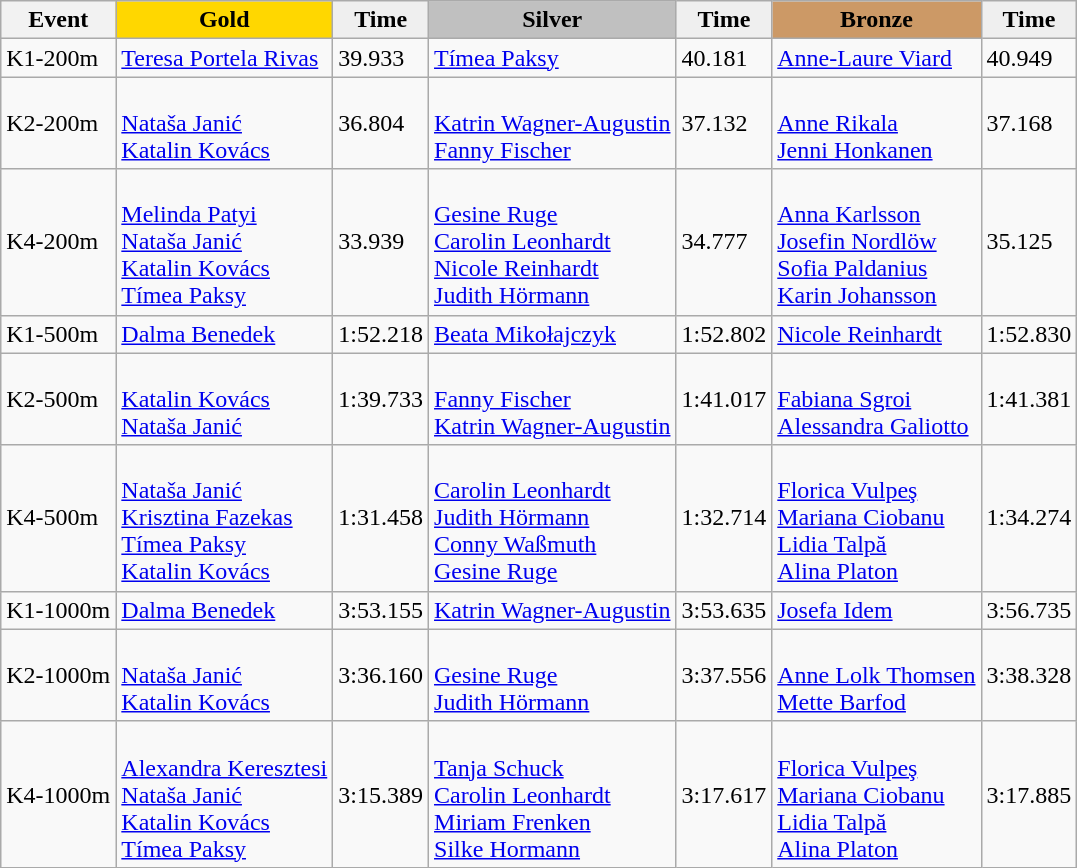<table class="wikitable">
<tr>
<th>Event</th>
<td align=center bgcolor="gold"><strong>Gold</strong></td>
<td align=center bgcolor="EFEFEF"><strong>Time</strong></td>
<td align=center bgcolor="silver"><strong>Silver</strong></td>
<td align=center bgcolor="EFEFEF"><strong>Time</strong></td>
<td align=center bgcolor="CC9966"><strong>Bronze</strong></td>
<td align=center bgcolor="EFEFEF"><strong>Time</strong></td>
</tr>
<tr>
<td>K1-200m</td>
<td> <a href='#'>Teresa Portela Rivas</a></td>
<td>39.933</td>
<td> <a href='#'>Tímea Paksy</a></td>
<td>40.181</td>
<td> <a href='#'>Anne-Laure Viard</a></td>
<td>40.949</td>
</tr>
<tr>
<td>K2-200m</td>
<td><br><a href='#'>Nataša Janić</a><br><a href='#'>Katalin Kovács</a></td>
<td>36.804</td>
<td><br><a href='#'>Katrin Wagner-Augustin</a><br><a href='#'>Fanny Fischer</a></td>
<td>37.132</td>
<td><br><a href='#'>Anne Rikala</a><br><a href='#'>Jenni Honkanen</a></td>
<td>37.168</td>
</tr>
<tr>
<td>K4-200m</td>
<td><br><a href='#'>Melinda Patyi</a><br><a href='#'>Nataša Janić</a><br><a href='#'>Katalin Kovács</a><br><a href='#'>Tímea Paksy</a></td>
<td>33.939</td>
<td><br><a href='#'>Gesine Ruge</a><br><a href='#'>Carolin Leonhardt</a><br><a href='#'>Nicole Reinhardt</a><br><a href='#'>Judith Hörmann</a></td>
<td>34.777</td>
<td><br><a href='#'>Anna Karlsson</a><br><a href='#'>Josefin Nordlöw</a><br><a href='#'>Sofia Paldanius</a><br><a href='#'>Karin Johansson</a></td>
<td>35.125</td>
</tr>
<tr>
<td>K1-500m</td>
<td> <a href='#'>Dalma Benedek</a></td>
<td>1:52.218</td>
<td> <a href='#'>Beata Mikołajczyk</a></td>
<td>1:52.802</td>
<td> <a href='#'>Nicole Reinhardt</a></td>
<td>1:52.830</td>
</tr>
<tr>
<td>K2-500m</td>
<td><br><a href='#'>Katalin Kovács</a><br><a href='#'>Nataša Janić</a></td>
<td>1:39.733</td>
<td><br><a href='#'>Fanny Fischer</a><br><a href='#'>Katrin Wagner-Augustin</a></td>
<td>1:41.017</td>
<td><br><a href='#'>Fabiana Sgroi</a><br><a href='#'>Alessandra Galiotto</a></td>
<td>1:41.381</td>
</tr>
<tr>
<td>K4-500m</td>
<td><br><a href='#'>Nataša Janić</a><br><a href='#'>Krisztina Fazekas</a><br><a href='#'>Tímea Paksy</a><br><a href='#'>Katalin Kovács</a></td>
<td>1:31.458</td>
<td><br><a href='#'>Carolin Leonhardt</a><br><a href='#'>Judith Hörmann</a><br><a href='#'>Conny Waßmuth</a><br><a href='#'>Gesine Ruge</a></td>
<td>1:32.714</td>
<td><br><a href='#'>Florica Vulpeş</a><br><a href='#'>Mariana Ciobanu</a><br><a href='#'>Lidia Talpă</a><br><a href='#'>Alina Platon</a></td>
<td>1:34.274</td>
</tr>
<tr>
<td>K1-1000m</td>
<td> <a href='#'>Dalma Benedek</a></td>
<td>3:53.155</td>
<td> <a href='#'>Katrin Wagner-Augustin</a></td>
<td>3:53.635</td>
<td> <a href='#'>Josefa Idem</a></td>
<td>3:56.735</td>
</tr>
<tr>
<td>K2-1000m</td>
<td><br><a href='#'>Nataša Janić</a><br><a href='#'>Katalin Kovács</a></td>
<td>3:36.160</td>
<td><br><a href='#'>Gesine Ruge</a><br><a href='#'>Judith Hörmann</a></td>
<td>3:37.556</td>
<td><br><a href='#'>Anne Lolk Thomsen</a><br><a href='#'>Mette Barfod</a></td>
<td>3:38.328</td>
</tr>
<tr>
<td>K4-1000m</td>
<td><br><a href='#'>Alexandra Keresztesi</a><br><a href='#'>Nataša Janić</a><br><a href='#'>Katalin Kovács</a><br><a href='#'>Tímea Paksy</a></td>
<td>3:15.389</td>
<td><br><a href='#'>Tanja Schuck</a><br><a href='#'>Carolin Leonhardt</a><br><a href='#'>Miriam Frenken</a><br><a href='#'>Silke Hormann</a></td>
<td>3:17.617</td>
<td><br><a href='#'>Florica Vulpeş</a><br><a href='#'>Mariana Ciobanu</a><br><a href='#'>Lidia Talpă</a><br><a href='#'>Alina Platon</a></td>
<td>3:17.885</td>
</tr>
</table>
